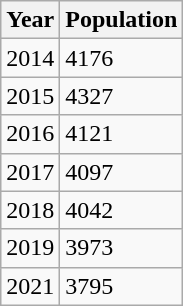<table class="wikitable">
<tr>
<th>Year</th>
<th>Population</th>
</tr>
<tr>
<td>2014</td>
<td>4176</td>
</tr>
<tr>
<td>2015</td>
<td>4327</td>
</tr>
<tr>
<td>2016</td>
<td>4121</td>
</tr>
<tr>
<td>2017</td>
<td>4097</td>
</tr>
<tr>
<td>2018</td>
<td>4042</td>
</tr>
<tr>
<td>2019</td>
<td>3973</td>
</tr>
<tr>
<td>2021</td>
<td>3795</td>
</tr>
</table>
